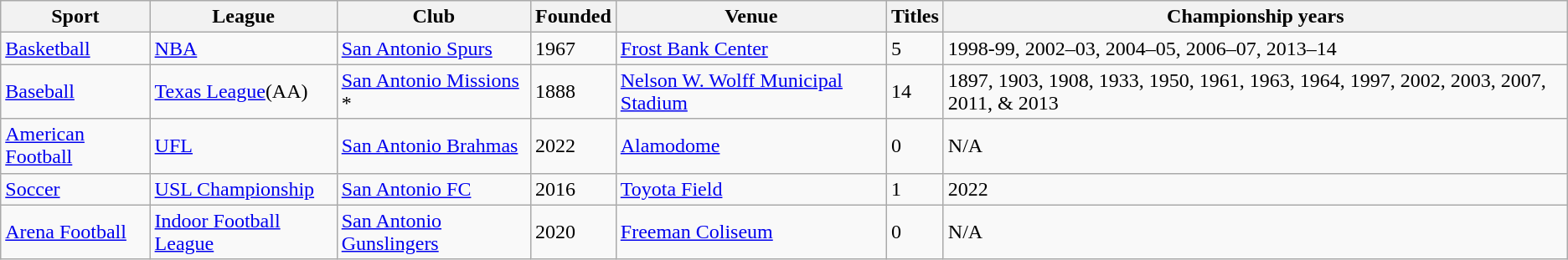<table class="wikitable">
<tr>
<th>Sport</th>
<th>League</th>
<th>Club</th>
<th>Founded</th>
<th>Venue</th>
<th>Titles</th>
<th>Championship years</th>
</tr>
<tr>
<td><a href='#'>Basketball</a></td>
<td><a href='#'>NBA</a></td>
<td><a href='#'>San Antonio Spurs</a></td>
<td>1967</td>
<td><a href='#'>Frost Bank Center</a></td>
<td>5</td>
<td>1998-99, 2002–03, 2004–05, 2006–07, 2013–14</td>
</tr>
<tr>
<td><a href='#'>Baseball</a></td>
<td><a href='#'>Texas League</a>(AA)</td>
<td><a href='#'>San Antonio Missions</a> *</td>
<td>1888</td>
<td><a href='#'>Nelson W. Wolff Municipal Stadium</a></td>
<td>14</td>
<td>1897, 1903, 1908, 1933, 1950, 1961, 1963, 1964, 1997, 2002, 2003, 2007, 2011, & 2013</td>
</tr>
<tr>
<td><a href='#'>American Football</a></td>
<td><a href='#'>UFL</a></td>
<td><a href='#'>San Antonio Brahmas</a></td>
<td>2022</td>
<td><a href='#'>Alamodome</a></td>
<td>0</td>
<td>N/A</td>
</tr>
<tr>
<td><a href='#'>Soccer</a></td>
<td><a href='#'>USL Championship</a></td>
<td><a href='#'>San Antonio FC</a></td>
<td>2016</td>
<td><a href='#'>Toyota Field</a></td>
<td>1</td>
<td>2022</td>
</tr>
<tr>
<td><a href='#'>Arena Football</a></td>
<td><a href='#'>Indoor Football League</a></td>
<td><a href='#'>San Antonio Gunslingers</a></td>
<td>2020</td>
<td><a href='#'>Freeman Coliseum</a></td>
<td>0</td>
<td>N/A</td>
</tr>
</table>
